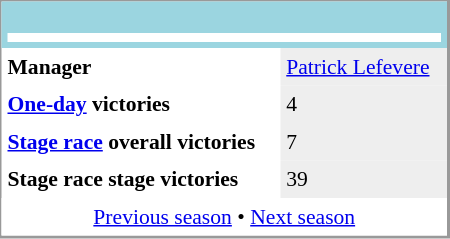<table align="right" cellpadding="4" cellspacing="0" style="margin-left:1em; width:300px; font-size:90%; border:1px solid #999; border-right-width:2px; border-bottom-width:2px; background-color:white;">
<tr>
<th colspan="2" style="background-color:#9BD5E0"><br><table style="background:#FFFFFF; text-align:center;width:100%;">
<tr>
<td style="background:#FFFFFF;" align="center" width="100%"><span></span></td>
<td padding=15px></td>
</tr>
</table>
</th>
</tr>
<tr>
<td><strong>Manager</strong></td>
<td bgcolor=#EEEEEE><a href='#'>Patrick Lefevere</a></td>
</tr>
<tr>
<td><strong><a href='#'>One-day</a> victories</strong></td>
<td bgcolor=#EEEEEE>4</td>
</tr>
<tr>
<td><strong><a href='#'>Stage race</a> overall victories</strong></td>
<td bgcolor=#EEEEEE>7</td>
</tr>
<tr>
<td><strong>Stage race stage victories</strong></td>
<td bgcolor=#EEEEEE>39</td>
</tr>
<tr>
<td colspan="2" bgcolor="white" align="center"><a href='#'>Previous season</a> • <a href='#'>Next season</a></td>
</tr>
</table>
